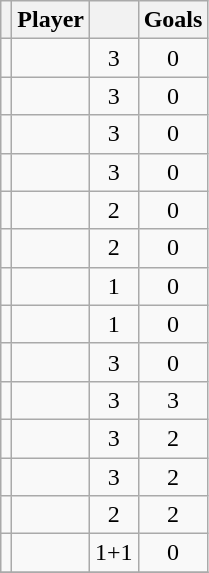<table class="wikitable sortable" style="text-align:center;">
<tr>
<th></th>
<th>Player</th>
<th></th>
<th>Goals</th>
</tr>
<tr>
<td></td>
<td align="left"></td>
<td>3</td>
<td>0</td>
</tr>
<tr>
<td></td>
<td align="left"></td>
<td>3</td>
<td>0</td>
</tr>
<tr>
<td></td>
<td align="left"></td>
<td>3</td>
<td>0</td>
</tr>
<tr>
<td></td>
<td align="left"></td>
<td>3</td>
<td>0</td>
</tr>
<tr>
<td></td>
<td align="left"></td>
<td>2</td>
<td>0</td>
</tr>
<tr>
<td></td>
<td align="left"></td>
<td>2</td>
<td>0</td>
</tr>
<tr>
<td></td>
<td align="left"></td>
<td>1</td>
<td>0</td>
</tr>
<tr>
<td></td>
<td align="left"></td>
<td>1</td>
<td>0</td>
</tr>
<tr>
<td></td>
<td align="left"></td>
<td>3</td>
<td>0</td>
</tr>
<tr>
<td></td>
<td align="left"></td>
<td>3</td>
<td>3</td>
</tr>
<tr>
<td></td>
<td align="left"></td>
<td>3</td>
<td>2</td>
</tr>
<tr>
<td></td>
<td align="left"></td>
<td>3</td>
<td>2</td>
</tr>
<tr>
<td></td>
<td align="left"></td>
<td>2</td>
<td>2</td>
</tr>
<tr>
<td></td>
<td align="left"></td>
<td>1+1</td>
<td>0</td>
</tr>
<tr>
</tr>
</table>
